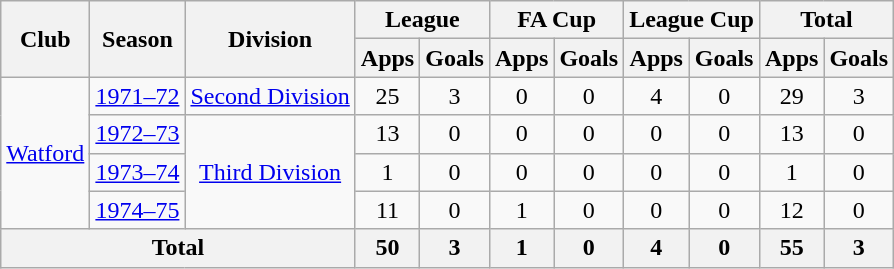<table class="wikitable" style="text-align: center;">
<tr>
<th rowspan="2">Club</th>
<th rowspan="2">Season</th>
<th rowspan="2">Division</th>
<th colspan="2">League</th>
<th colspan="2">FA Cup</th>
<th colspan="2">League Cup</th>
<th colspan="2">Total</th>
</tr>
<tr>
<th>Apps</th>
<th>Goals</th>
<th>Apps</th>
<th>Goals</th>
<th>Apps</th>
<th>Goals</th>
<th>Apps</th>
<th>Goals</th>
</tr>
<tr>
<td rowspan="4"><a href='#'>Watford</a></td>
<td><a href='#'>1971–72</a></td>
<td><a href='#'>Second Division</a></td>
<td>25</td>
<td>3</td>
<td>0</td>
<td>0</td>
<td>4</td>
<td>0</td>
<td>29</td>
<td>3</td>
</tr>
<tr>
<td><a href='#'>1972–73</a></td>
<td rowspan="3"><a href='#'>Third Division</a></td>
<td>13</td>
<td>0</td>
<td>0</td>
<td>0</td>
<td>0</td>
<td>0</td>
<td>13</td>
<td>0</td>
</tr>
<tr>
<td><a href='#'>1973–74</a></td>
<td>1</td>
<td>0</td>
<td>0</td>
<td>0</td>
<td>0</td>
<td>0</td>
<td>1</td>
<td>0</td>
</tr>
<tr>
<td><a href='#'>1974–75</a></td>
<td>11</td>
<td>0</td>
<td>1</td>
<td>0</td>
<td>0</td>
<td>0</td>
<td>12</td>
<td>0</td>
</tr>
<tr>
<th colspan="3">Total</th>
<th>50</th>
<th>3</th>
<th>1</th>
<th>0</th>
<th>4</th>
<th>0</th>
<th>55</th>
<th>3</th>
</tr>
</table>
